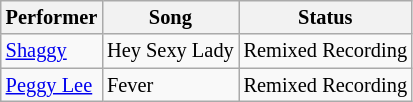<table class="wikitable" style="font-size:85%">
<tr>
<th>Performer</th>
<th>Song</th>
<th>Status</th>
</tr>
<tr>
<td> <a href='#'>Shaggy</a></td>
<td>Hey Sexy Lady</td>
<td>Remixed Recording</td>
</tr>
<tr>
<td> <a href='#'>Peggy Lee</a></td>
<td>Fever</td>
<td>Remixed Recording</td>
</tr>
</table>
